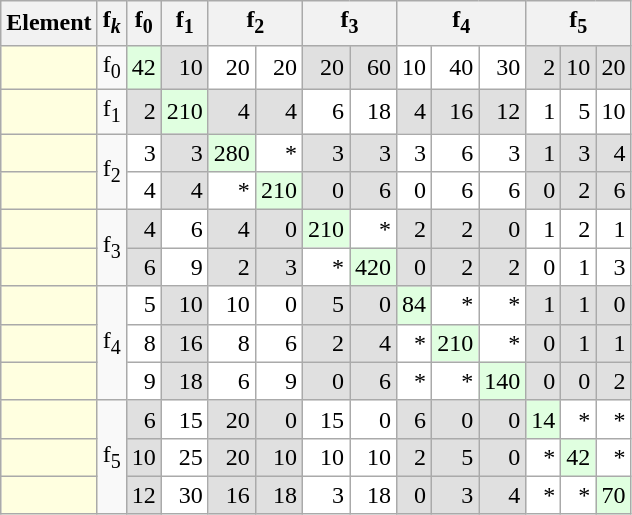<table class=wikitable>
<tr>
<th>Element</th>
<th>f<sub><em>k</em></sub></th>
<th>f<sub>0</sub></th>
<th>f<sub>1</sub></th>
<th colspan=2>f<sub>2</sub></th>
<th colspan=2>f<sub>3</sub></th>
<th colspan=3>f<sub>4</sub></th>
<th colspan=3>f<sub>5</sub></th>
</tr>
<tr align=right>
<td align=left bgcolor=#ffffe0></td>
<td rowspan=1>f<sub>0</sub></td>
<td bgcolor=#e0ffe0>42</td>
<td bgcolor=#e0e0e0>10</td>
<td bgcolor=#ffffff>20</td>
<td bgcolor=#ffffff>20</td>
<td bgcolor=#e0e0e0>20</td>
<td bgcolor=#e0e0e0>60</td>
<td bgcolor=#ffffff>10</td>
<td bgcolor=#ffffff>40</td>
<td bgcolor=#ffffff>30</td>
<td bgcolor=#e0e0e0>2</td>
<td bgcolor=#e0e0e0>10</td>
<td bgcolor=#e0e0e0>20</td>
</tr>
<tr align=right>
<td align=left bgcolor=#ffffe0></td>
<td rowspan=1>f<sub>1</sub></td>
<td bgcolor=#e0e0e0>2</td>
<td bgcolor=#e0ffe0>210</td>
<td bgcolor=#e0e0e0>4</td>
<td bgcolor=#e0e0e0>4</td>
<td bgcolor=#ffffff>6</td>
<td bgcolor=#ffffff>18</td>
<td bgcolor=#e0e0e0>4</td>
<td bgcolor=#e0e0e0>16</td>
<td bgcolor=#e0e0e0>12</td>
<td bgcolor=#ffffff>1</td>
<td bgcolor=#ffffff>5</td>
<td bgcolor=#ffffff>10</td>
</tr>
<tr align=right>
<td align=left bgcolor=#ffffe0></td>
<td rowspan=2>f<sub>2</sub></td>
<td bgcolor=#ffffff>3</td>
<td bgcolor=#e0e0e0>3</td>
<td bgcolor=#e0ffe0>280</td>
<td bgcolor=#ffffff>*</td>
<td bgcolor=#e0e0e0>3</td>
<td bgcolor=#e0e0e0>3</td>
<td bgcolor=#ffffff>3</td>
<td bgcolor=#ffffff>6</td>
<td bgcolor=#ffffff>3</td>
<td bgcolor=#e0e0e0>1</td>
<td bgcolor=#e0e0e0>3</td>
<td bgcolor=#e0e0e0>4</td>
</tr>
<tr align=right>
<td align=left bgcolor=#ffffe0></td>
<td bgcolor=#ffffff>4</td>
<td bgcolor=#e0e0e0>4</td>
<td bgcolor=#ffffff>*</td>
<td bgcolor=#e0ffe0>210</td>
<td bgcolor=#e0e0e0>0</td>
<td bgcolor=#e0e0e0>6</td>
<td bgcolor=#ffffff>0</td>
<td bgcolor=#ffffff>6</td>
<td bgcolor=#ffffff>6</td>
<td bgcolor=#e0e0e0>0</td>
<td bgcolor=#e0e0e0>2</td>
<td bgcolor=#e0e0e0>6</td>
</tr>
<tr align=right>
<td align=left bgcolor=#ffffe0></td>
<td rowspan=2>f<sub>3</sub></td>
<td bgcolor=#e0e0e0>4</td>
<td bgcolor=#ffffff>6</td>
<td bgcolor=#e0e0e0>4</td>
<td bgcolor=#e0e0e0>0</td>
<td bgcolor=#e0ffe0>210</td>
<td bgcolor=#ffffff>*</td>
<td bgcolor=#e0e0e0>2</td>
<td bgcolor=#e0e0e0>2</td>
<td bgcolor=#e0e0e0>0</td>
<td bgcolor=#ffffff>1</td>
<td bgcolor=#ffffff>2</td>
<td bgcolor=#ffffff>1</td>
</tr>
<tr align=right>
<td align=left bgcolor=#ffffe0></td>
<td bgcolor=#e0e0e0>6</td>
<td bgcolor=#ffffff>9</td>
<td bgcolor=#e0e0e0>2</td>
<td bgcolor=#e0e0e0>3</td>
<td bgcolor=#ffffff>*</td>
<td bgcolor=#e0ffe0>420</td>
<td bgcolor=#e0e0e0>0</td>
<td bgcolor=#e0e0e0>2</td>
<td bgcolor=#e0e0e0>2</td>
<td bgcolor=#ffffff>0</td>
<td bgcolor=#ffffff>1</td>
<td bgcolor=#ffffff>3</td>
</tr>
<tr align=right>
<td align=left bgcolor=#ffffe0></td>
<td rowspan=3>f<sub>4</sub></td>
<td bgcolor=#ffffff>5</td>
<td bgcolor=#e0e0e0>10</td>
<td bgcolor=#ffffff>10</td>
<td bgcolor=#ffffff>0</td>
<td bgcolor=#e0e0e0>5</td>
<td bgcolor=#e0e0e0>0</td>
<td bgcolor=#e0ffe0>84</td>
<td bgcolor=#ffffff>*</td>
<td bgcolor=#ffffff>*</td>
<td bgcolor=#e0e0e0>1</td>
<td bgcolor=#e0e0e0>1</td>
<td bgcolor=#e0e0e0>0</td>
</tr>
<tr align=right>
<td align=left bgcolor=#ffffe0></td>
<td bgcolor=#ffffff>8</td>
<td bgcolor=#e0e0e0>16</td>
<td bgcolor=#ffffff>8</td>
<td bgcolor=#ffffff>6</td>
<td bgcolor=#e0e0e0>2</td>
<td bgcolor=#e0e0e0>4</td>
<td bgcolor=#ffffff>*</td>
<td bgcolor=#e0ffe0>210</td>
<td bgcolor=#ffffff>*</td>
<td bgcolor=#e0e0e0>0</td>
<td bgcolor=#e0e0e0>1</td>
<td bgcolor=#e0e0e0>1</td>
</tr>
<tr align=right>
<td align=left bgcolor=#ffffe0></td>
<td bgcolor=#ffffff>9</td>
<td bgcolor=#e0e0e0>18</td>
<td bgcolor=#ffffff>6</td>
<td bgcolor=#ffffff>9</td>
<td bgcolor=#e0e0e0>0</td>
<td bgcolor=#e0e0e0>6</td>
<td bgcolor=#ffffff>*</td>
<td bgcolor=#ffffff>*</td>
<td bgcolor=#e0ffe0>140</td>
<td bgcolor=#e0e0e0>0</td>
<td bgcolor=#e0e0e0>0</td>
<td bgcolor=#e0e0e0>2</td>
</tr>
<tr align=right>
<td align=left bgcolor=#ffffe0></td>
<td rowspan=3>f<sub>5</sub></td>
<td bgcolor=#e0e0e0>6</td>
<td bgcolor=#ffffff>15</td>
<td bgcolor=#e0e0e0>20</td>
<td bgcolor=#e0e0e0>0</td>
<td bgcolor=#ffffff>15</td>
<td bgcolor=#ffffff>0</td>
<td bgcolor=#e0e0e0>6</td>
<td bgcolor=#e0e0e0>0</td>
<td bgcolor=#e0e0e0>0</td>
<td bgcolor=#e0ffe0>14</td>
<td bgcolor=#ffffff>*</td>
<td bgcolor=#ffffff>*</td>
</tr>
<tr align=right>
<td align=left bgcolor=#ffffe0></td>
<td bgcolor=#e0e0e0>10</td>
<td bgcolor=#ffffff>25</td>
<td bgcolor=#e0e0e0>20</td>
<td bgcolor=#e0e0e0>10</td>
<td bgcolor=#ffffff>10</td>
<td bgcolor=#ffffff>10</td>
<td bgcolor=#e0e0e0>2</td>
<td bgcolor=#e0e0e0>5</td>
<td bgcolor=#e0e0e0>0</td>
<td bgcolor=#ffffff>*</td>
<td bgcolor=#e0ffe0>42</td>
<td bgcolor=#ffffff>*</td>
</tr>
<tr align=right>
<td align=left bgcolor=#ffffe0></td>
<td bgcolor=#e0e0e0>12</td>
<td bgcolor=#ffffff>30</td>
<td bgcolor=#e0e0e0>16</td>
<td bgcolor=#e0e0e0>18</td>
<td bgcolor=#ffffff>3</td>
<td bgcolor=#ffffff>18</td>
<td bgcolor=#e0e0e0>0</td>
<td bgcolor=#e0e0e0>3</td>
<td bgcolor=#e0e0e0>4</td>
<td bgcolor=#ffffff>*</td>
<td bgcolor=#ffffff>*</td>
<td bgcolor=#e0ffe0>70</td>
</tr>
</table>
